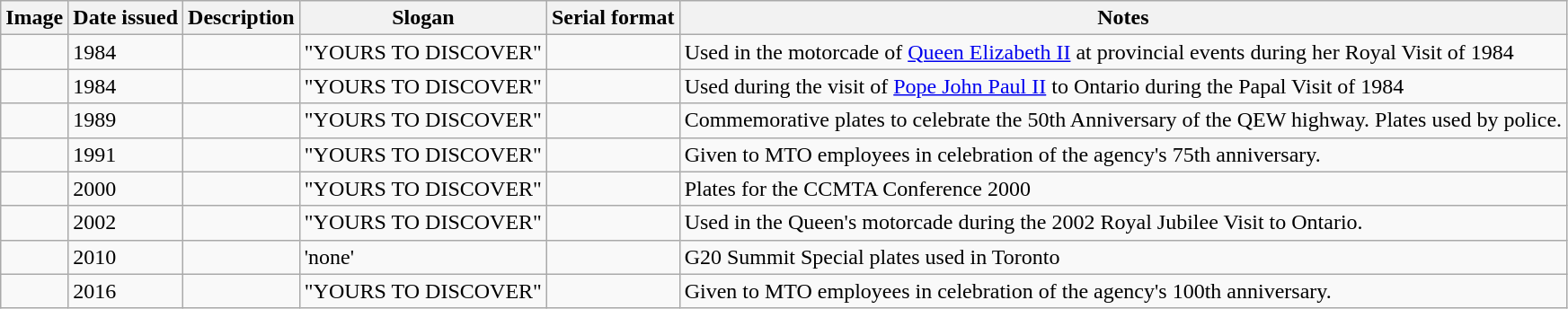<table class="wikitable">
<tr>
<th>Image</th>
<th>Date issued</th>
<th>Description</th>
<th>Slogan</th>
<th>Serial format</th>
<th>Notes</th>
</tr>
<tr>
<td></td>
<td>1984</td>
<td></td>
<td>"YOURS TO DISCOVER"</td>
<td></td>
<td>Used in the motorcade of <a href='#'>Queen Elizabeth II</a> at provincial events during her Royal Visit of 1984</td>
</tr>
<tr>
<td></td>
<td>1984</td>
<td></td>
<td>"YOURS TO DISCOVER"</td>
<td></td>
<td>Used during the visit of <a href='#'>Pope John Paul II</a> to Ontario during the Papal Visit of 1984</td>
</tr>
<tr>
<td></td>
<td>1989</td>
<td></td>
<td>"YOURS TO DISCOVER"</td>
<td></td>
<td>Commemorative plates to celebrate the 50th Anniversary of the QEW highway. Plates used by police.</td>
</tr>
<tr>
<td></td>
<td>1991</td>
<td></td>
<td>"YOURS TO DISCOVER"</td>
<td></td>
<td>Given to MTO employees in celebration of the agency's 75th anniversary.</td>
</tr>
<tr>
<td></td>
<td>2000</td>
<td></td>
<td>"YOURS TO DISCOVER"</td>
<td></td>
<td>Plates for the CCMTA Conference 2000</td>
</tr>
<tr>
<td></td>
<td>2002</td>
<td></td>
<td>"YOURS TO DISCOVER"</td>
<td></td>
<td>Used in the Queen's motorcade during the 2002 Royal Jubilee Visit to Ontario.</td>
</tr>
<tr>
<td></td>
<td>2010</td>
<td></td>
<td>'none'</td>
<td></td>
<td>G20 Summit Special plates used in Toronto</td>
</tr>
<tr>
<td></td>
<td>2016</td>
<td></td>
<td>"YOURS TO DISCOVER"</td>
<td></td>
<td>Given to MTO employees in celebration of the agency's 100th anniversary.</td>
</tr>
</table>
